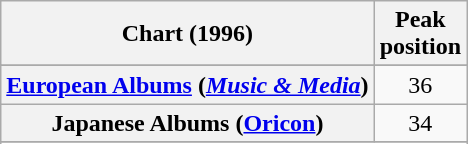<table class="wikitable sortable plainrowheaders" style="text-align:center">
<tr>
<th scope="col">Chart (1996)</th>
<th scope="col">Peak<br>position</th>
</tr>
<tr>
</tr>
<tr>
</tr>
<tr>
<th scope="row"><a href='#'>European Albums</a> (<em><a href='#'>Music & Media</a></em>)</th>
<td>36</td>
</tr>
<tr>
<th scope="row">Japanese Albums (<a href='#'>Oricon</a>)</th>
<td>34</td>
</tr>
<tr>
</tr>
<tr>
</tr>
<tr>
</tr>
</table>
